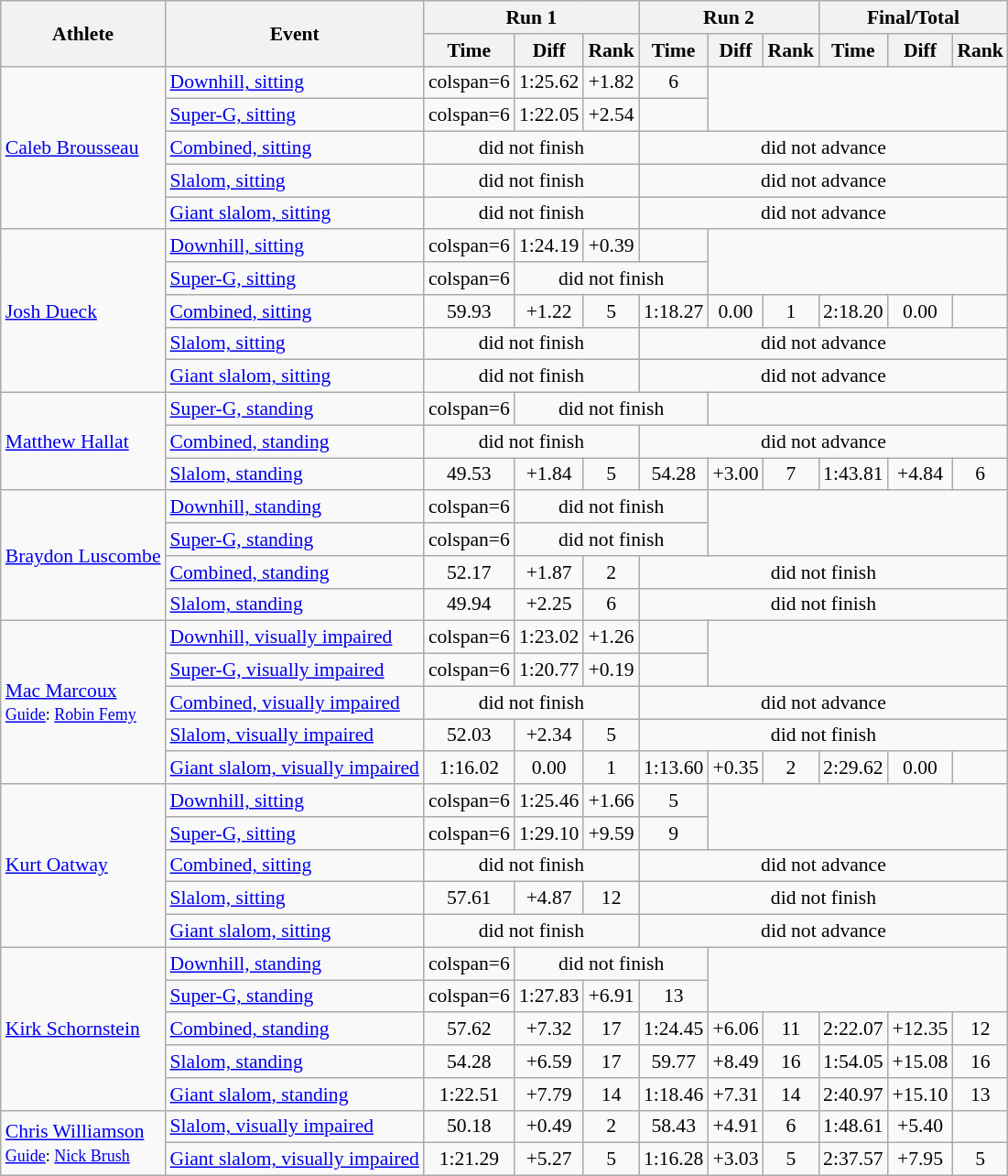<table class="wikitable" style="font-size:90%">
<tr>
<th rowspan="2">Athlete</th>
<th rowspan="2">Event</th>
<th colspan="3">Run 1</th>
<th colspan="3">Run 2</th>
<th colspan="3">Final/Total</th>
</tr>
<tr>
<th>Time</th>
<th>Diff</th>
<th>Rank</th>
<th>Time</th>
<th>Diff</th>
<th>Rank</th>
<th>Time</th>
<th>Diff</th>
<th>Rank</th>
</tr>
<tr>
<td rowspan=5><a href='#'>Caleb Brousseau</a></td>
<td><a href='#'>Downhill, sitting</a></td>
<td>colspan=6 </td>
<td align="center">1:25.62</td>
<td align="center">+1.82</td>
<td align="center">6</td>
</tr>
<tr>
<td><a href='#'>Super-G, sitting</a></td>
<td>colspan=6 </td>
<td align="center">1:22.05</td>
<td align="center">+2.54</td>
<td align="center"></td>
</tr>
<tr>
<td><a href='#'>Combined, sitting</a></td>
<td colspan=3 align="center">did not finish</td>
<td colspan=6 align="center">did not advance</td>
</tr>
<tr>
<td><a href='#'>Slalom, sitting</a></td>
<td colspan=3 align="center">did not finish</td>
<td colspan=6 align="center">did not advance</td>
</tr>
<tr>
<td><a href='#'>Giant slalom, sitting</a></td>
<td colspan=3 align="center">did not finish</td>
<td colspan=6 align="center">did not advance</td>
</tr>
<tr>
<td rowspan=5><a href='#'>Josh Dueck</a></td>
<td><a href='#'>Downhill, sitting</a></td>
<td>colspan=6 </td>
<td align="center">1:24.19</td>
<td align="center">+0.39</td>
<td align="center"></td>
</tr>
<tr>
<td><a href='#'>Super-G, sitting</a></td>
<td>colspan=6 </td>
<td colspan=3 align="center">did not finish</td>
</tr>
<tr>
<td><a href='#'>Combined, sitting</a></td>
<td align="center">59.93</td>
<td align="center">+1.22</td>
<td align="center">5</td>
<td align="center">1:18.27</td>
<td align="center">0.00</td>
<td align="center">1</td>
<td align="center">2:18.20</td>
<td align="center">0.00</td>
<td align="center"></td>
</tr>
<tr>
<td><a href='#'>Slalom, sitting</a></td>
<td colspan=3 align="center">did not finish</td>
<td colspan=6 align="center">did not advance</td>
</tr>
<tr>
<td><a href='#'>Giant slalom, sitting</a></td>
<td colspan=3 align="center">did not finish</td>
<td colspan=6 align="center">did not advance</td>
</tr>
<tr>
<td rowspan=3><a href='#'>Matthew Hallat</a></td>
<td><a href='#'>Super-G, standing</a></td>
<td>colspan=6 </td>
<td colspan=3 align="center">did not finish</td>
</tr>
<tr>
<td><a href='#'>Combined, standing</a></td>
<td colspan=3 align="center">did not finish</td>
<td colspan=6 align="center">did not advance</td>
</tr>
<tr>
<td><a href='#'>Slalom, standing</a></td>
<td align="center">49.53</td>
<td align="center">+1.84</td>
<td align="center">5</td>
<td align="center">54.28</td>
<td align="center">+3.00</td>
<td align="center">7</td>
<td align="center">1:43.81</td>
<td align="center">+4.84</td>
<td align="center">6</td>
</tr>
<tr>
<td rowspan=4><a href='#'>Braydon Luscombe</a></td>
<td><a href='#'>Downhill, standing</a></td>
<td>colspan=6 </td>
<td colspan=3 align="center">did not finish</td>
</tr>
<tr>
<td><a href='#'>Super-G, standing</a></td>
<td>colspan=6 </td>
<td colspan=3 align="center">did not finish</td>
</tr>
<tr>
<td><a href='#'>Combined, standing</a></td>
<td align="center">52.17</td>
<td align="center">+1.87</td>
<td align="center">2</td>
<td colspan=6 align="center">did not finish</td>
</tr>
<tr>
<td><a href='#'>Slalom, standing</a></td>
<td align="center">49.94</td>
<td align="center">+2.25</td>
<td align="center">6</td>
<td colspan=6 align="center">did not finish</td>
</tr>
<tr>
<td rowspan=5><a href='#'>Mac Marcoux</a><br><small><a href='#'>Guide</a>: <a href='#'>Robin Femy</a></small></td>
<td><a href='#'>Downhill, visually impaired</a></td>
<td>colspan=6 </td>
<td align="center">1:23.02</td>
<td align="center">+1.26</td>
<td align="center"></td>
</tr>
<tr>
<td><a href='#'>Super-G, visually impaired</a></td>
<td>colspan=6 </td>
<td align="center">1:20.77</td>
<td align="center">+0.19</td>
<td align="center"></td>
</tr>
<tr>
<td><a href='#'>Combined, visually impaired</a></td>
<td colspan=3 align="center">did not finish</td>
<td colspan=6 align="center">did not advance</td>
</tr>
<tr>
<td><a href='#'>Slalom, visually impaired</a></td>
<td align="center">52.03</td>
<td align="center">+2.34</td>
<td align="center">5</td>
<td colspan=6 align="center">did not finish</td>
</tr>
<tr>
<td><a href='#'>Giant slalom, visually impaired</a></td>
<td align="center">1:16.02</td>
<td align="center">0.00</td>
<td align="center">1</td>
<td align="center">1:13.60</td>
<td align="center">+0.35</td>
<td align="center">2</td>
<td align="center">2:29.62</td>
<td align="center">0.00</td>
<td align="center"></td>
</tr>
<tr>
<td rowspan=5><a href='#'>Kurt Oatway</a></td>
<td><a href='#'>Downhill, sitting</a></td>
<td>colspan=6 </td>
<td align="center">1:25.46</td>
<td align="center">+1.66</td>
<td align="center">5</td>
</tr>
<tr>
<td><a href='#'>Super-G, sitting</a></td>
<td>colspan=6 </td>
<td align="center">1:29.10</td>
<td align="center">+9.59</td>
<td align="center">9</td>
</tr>
<tr>
<td><a href='#'>Combined, sitting</a></td>
<td colspan=3 align="center">did not finish</td>
<td colspan=6 align="center">did not advance</td>
</tr>
<tr>
<td><a href='#'>Slalom, sitting</a></td>
<td align="center">57.61</td>
<td align="center">+4.87</td>
<td align="center">12</td>
<td colspan=6 align="center">did not finish</td>
</tr>
<tr>
<td><a href='#'>Giant slalom, sitting</a></td>
<td colspan=3 align="center">did not finish</td>
<td colspan=6 align="center">did not advance</td>
</tr>
<tr>
<td rowspan=5><a href='#'>Kirk Schornstein</a></td>
<td><a href='#'>Downhill, standing</a></td>
<td>colspan=6 </td>
<td colspan=3 align="center">did not finish</td>
</tr>
<tr>
<td><a href='#'>Super-G, standing</a></td>
<td>colspan=6 </td>
<td align="center">1:27.83</td>
<td align="center">+6.91</td>
<td align="center">13</td>
</tr>
<tr>
<td><a href='#'>Combined, standing</a></td>
<td align="center">57.62</td>
<td align="center">+7.32</td>
<td align="center">17</td>
<td align="center">1:24.45</td>
<td align="center">+6.06</td>
<td align="center">11</td>
<td align="center">2:22.07</td>
<td align="center">+12.35</td>
<td align="center">12</td>
</tr>
<tr>
<td><a href='#'>Slalom, standing</a></td>
<td align="center">54.28</td>
<td align="center">+6.59</td>
<td align="center">17</td>
<td align="center">59.77</td>
<td align="center">+8.49</td>
<td align="center">16</td>
<td align="center">1:54.05</td>
<td align="center">+15.08</td>
<td align="center">16</td>
</tr>
<tr>
<td><a href='#'>Giant slalom, standing</a></td>
<td align="center">1:22.51</td>
<td align="center">+7.79</td>
<td align="center">14</td>
<td align="center">1:18.46</td>
<td align="center">+7.31</td>
<td align="center">14</td>
<td align="center">2:40.97</td>
<td align="center">+15.10</td>
<td align="center">13</td>
</tr>
<tr>
<td rowspan=2><a href='#'>Chris Williamson</a><br><small><a href='#'>Guide</a>: <a href='#'>Nick Brush</a></small></td>
<td><a href='#'>Slalom, visually impaired</a></td>
<td align="center">50.18</td>
<td align="center">+0.49</td>
<td align="center">2</td>
<td align="center">58.43</td>
<td align="center">+4.91</td>
<td align="center">6</td>
<td align="center">1:48.61</td>
<td align="center">+5.40</td>
<td align="center"></td>
</tr>
<tr>
<td><a href='#'>Giant slalom, visually impaired</a></td>
<td align="center">1:21.29</td>
<td align="center">+5.27</td>
<td align="center">5</td>
<td align="center">1:16.28</td>
<td align="center">+3.03</td>
<td align="center">5</td>
<td align="center">2:37.57</td>
<td align="center">+7.95</td>
<td align="center">5</td>
</tr>
</table>
